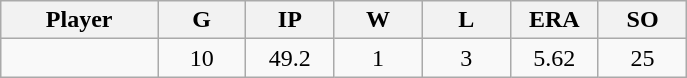<table class="wikitable sortable">
<tr>
<th bgcolor="#DDDDFF" width="16%">Player</th>
<th bgcolor="#DDDDFF" width="9%">G</th>
<th bgcolor="#DDDDFF" width="9%">IP</th>
<th bgcolor="#DDDDFF" width="9%">W</th>
<th bgcolor="#DDDDFF" width="9%">L</th>
<th bgcolor="#DDDDFF" width="9%">ERA</th>
<th bgcolor="#DDDDFF" width="9%">SO</th>
</tr>
<tr align="center">
<td></td>
<td>10</td>
<td>49.2</td>
<td>1</td>
<td>3</td>
<td>5.62</td>
<td>25</td>
</tr>
</table>
